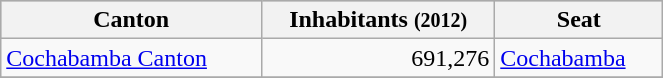<table class="wikitable" border="1" style="width:35%;" border="1">
<tr bgcolor=silver>
<th><strong>Canton</strong></th>
<th><strong>Inhabitants <small>(2012)</small></strong></th>
<th><strong>Seat</strong></th>
</tr>
<tr>
<td><a href='#'>Cochabamba Canton</a></td>
<td align="right">691,276</td>
<td><a href='#'>Cochabamba</a></td>
</tr>
<tr>
</tr>
</table>
